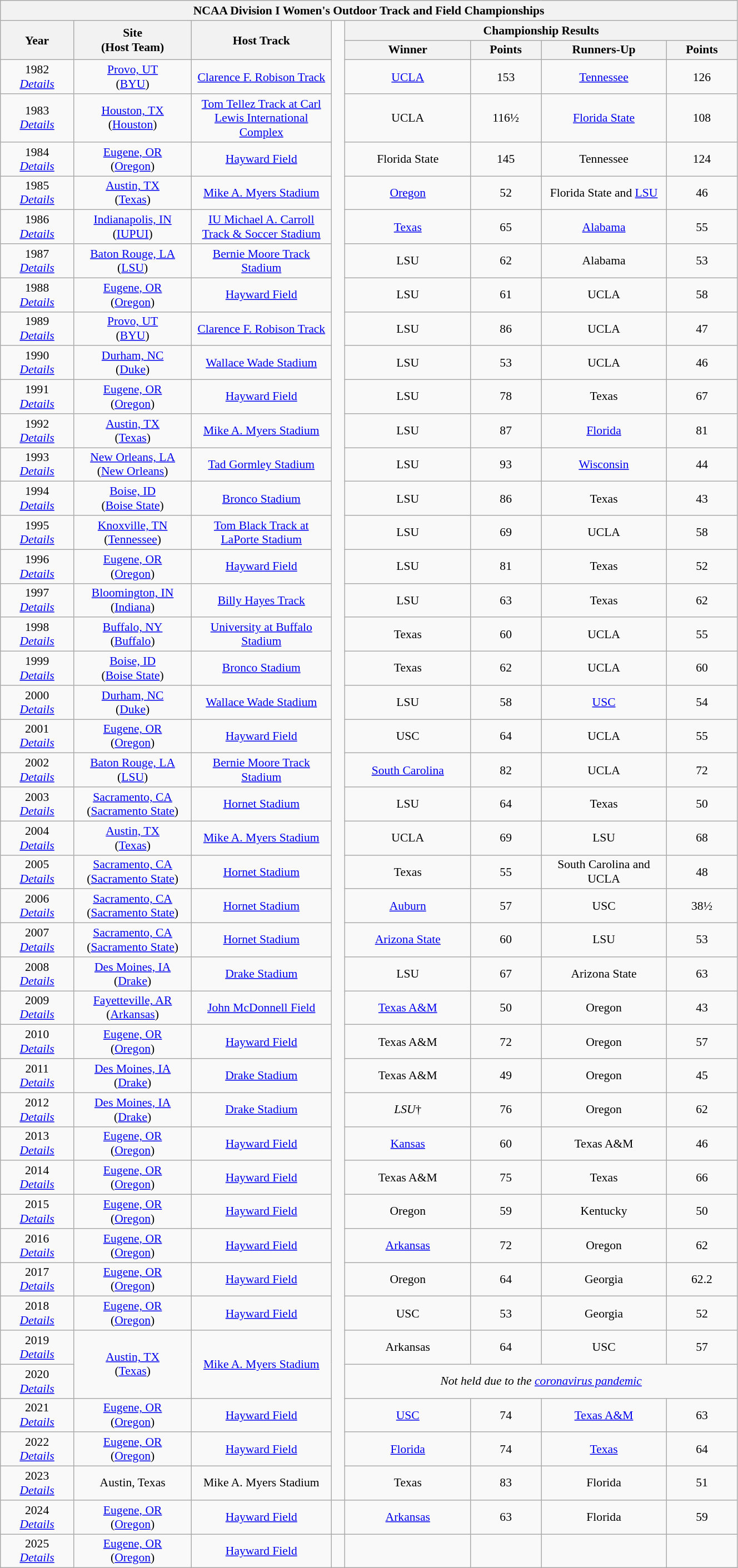<table class="wikitable" style="font-size:90%; width: 70%; text-align: center;">
<tr>
<th colspan=11>NCAA Division I Women's Outdoor Track and Field Championships</th>
</tr>
<tr>
<th rowspan="2" style="width:5%;">Year</th>
<th rowspan="2" style="width:7%;">Site<br>(Host Team)</th>
<th rowspan="2" style="width:10%;">Host Track</th>
<td style="width:1%;" rowspan="44"></td>
<th colspan=4>Championship Results</th>
</tr>
<tr>
<th width=9%>Winner</th>
<th width=5%>Points</th>
<th width=9%>Runners-Up</th>
<th width=5%>Points</th>
</tr>
<tr>
<td>1982 <br> <em><a href='#'>Details</a></em></td>
<td><a href='#'>Provo, UT</a><br>(<a href='#'>BYU</a>)</td>
<td><a href='#'>Clarence F. Robison Track</a></td>
<td><a href='#'>UCLA</a></td>
<td align=center>153</td>
<td><a href='#'>Tennessee</a></td>
<td align=center>126</td>
</tr>
<tr>
<td>1983 <br> <em><a href='#'>Details</a></em></td>
<td><a href='#'>Houston, TX</a><br>(<a href='#'>Houston</a>)</td>
<td><a href='#'>Tom Tellez Track at Carl Lewis International Complex</a></td>
<td>UCLA</td>
<td align=center>116½</td>
<td><a href='#'>Florida State</a></td>
<td align=center>108</td>
</tr>
<tr>
<td>1984 <br> <em><a href='#'>Details</a></em></td>
<td><a href='#'>Eugene, OR</a><br>(<a href='#'>Oregon</a>)</td>
<td><a href='#'>Hayward Field</a></td>
<td>Florida State</td>
<td align=center>145</td>
<td>Tennessee</td>
<td align=center>124</td>
</tr>
<tr>
<td>1985 <br> <em><a href='#'>Details</a></em></td>
<td><a href='#'>Austin, TX</a><br>(<a href='#'>Texas</a>)</td>
<td><a href='#'>Mike A. Myers Stadium</a></td>
<td><a href='#'>Oregon</a></td>
<td align=center>52</td>
<td>Florida State and <a href='#'>LSU</a></td>
<td align=center>46</td>
</tr>
<tr>
<td>1986 <br> <em><a href='#'>Details</a></em></td>
<td><a href='#'>Indianapolis, IN</a><br>(<a href='#'>IUPUI</a>)</td>
<td><a href='#'>IU Michael A. Carroll Track & Soccer Stadium</a></td>
<td><a href='#'>Texas</a></td>
<td align=center>65</td>
<td><a href='#'>Alabama</a></td>
<td align=center>55</td>
</tr>
<tr>
<td>1987 <br> <em><a href='#'>Details</a></em></td>
<td><a href='#'>Baton Rouge, LA</a><br>(<a href='#'>LSU</a>)</td>
<td><a href='#'>Bernie Moore Track Stadium</a></td>
<td>LSU</td>
<td align=center>62</td>
<td>Alabama</td>
<td align=center>53</td>
</tr>
<tr>
<td>1988 <br> <em><a href='#'>Details</a></em></td>
<td><a href='#'>Eugene, OR</a><br>(<a href='#'>Oregon</a>)</td>
<td><a href='#'>Hayward Field</a></td>
<td>LSU</td>
<td align=center>61</td>
<td>UCLA</td>
<td align=center>58</td>
</tr>
<tr>
<td>1989 <br> <em><a href='#'>Details</a></em></td>
<td><a href='#'>Provo, UT</a><br>(<a href='#'>BYU</a>)</td>
<td><a href='#'>Clarence F. Robison Track</a></td>
<td>LSU</td>
<td align=center>86</td>
<td>UCLA</td>
<td align=center>47</td>
</tr>
<tr>
<td>1990 <br> <em><a href='#'>Details</a></em></td>
<td><a href='#'>Durham, NC</a><br>(<a href='#'>Duke</a>)</td>
<td><a href='#'>Wallace Wade Stadium</a></td>
<td>LSU</td>
<td align=center>53</td>
<td>UCLA</td>
<td align=center>46</td>
</tr>
<tr>
<td>1991 <br> <em><a href='#'>Details</a></em></td>
<td><a href='#'>Eugene, OR</a><br>(<a href='#'>Oregon</a>)</td>
<td><a href='#'>Hayward Field</a></td>
<td>LSU</td>
<td align=center>78</td>
<td>Texas</td>
<td align=center>67</td>
</tr>
<tr>
<td>1992 <br> <em><a href='#'>Details</a></em></td>
<td><a href='#'>Austin, TX</a><br>(<a href='#'>Texas</a>)</td>
<td><a href='#'>Mike A. Myers Stadium</a></td>
<td>LSU</td>
<td align=center>87</td>
<td><a href='#'>Florida</a></td>
<td align=center>81</td>
</tr>
<tr>
<td>1993 <br> <em><a href='#'>Details</a></em></td>
<td><a href='#'>New Orleans, LA</a><br>(<a href='#'>New Orleans</a>)</td>
<td><a href='#'>Tad Gormley Stadium</a></td>
<td>LSU</td>
<td align=center>93</td>
<td><a href='#'>Wisconsin</a></td>
<td align=center>44</td>
</tr>
<tr>
<td>1994 <br> <em><a href='#'>Details</a></em></td>
<td><a href='#'>Boise, ID</a><br>(<a href='#'>Boise State</a>)</td>
<td><a href='#'>Bronco Stadium</a></td>
<td>LSU</td>
<td align=center>86</td>
<td>Texas</td>
<td align=center>43</td>
</tr>
<tr>
<td>1995 <br> <em><a href='#'>Details</a></em></td>
<td><a href='#'>Knoxville, TN</a><br>(<a href='#'>Tennessee</a>)</td>
<td><a href='#'>Tom Black Track at LaPorte Stadium</a></td>
<td>LSU</td>
<td align=center>69</td>
<td>UCLA</td>
<td align=center>58</td>
</tr>
<tr>
<td>1996 <br> <em><a href='#'>Details</a></em></td>
<td><a href='#'>Eugene, OR</a><br>(<a href='#'>Oregon</a>)</td>
<td><a href='#'>Hayward Field</a></td>
<td>LSU</td>
<td align=center>81</td>
<td>Texas</td>
<td align=center>52</td>
</tr>
<tr>
<td>1997 <br> <em><a href='#'>Details</a></em></td>
<td><a href='#'>Bloomington, IN</a><br>(<a href='#'>Indiana</a>)</td>
<td><a href='#'>Billy Hayes Track</a></td>
<td>LSU</td>
<td align=center>63</td>
<td>Texas</td>
<td align=center>62</td>
</tr>
<tr>
<td>1998 <br> <em><a href='#'>Details</a></em></td>
<td><a href='#'>Buffalo, NY</a><br>(<a href='#'>Buffalo</a>)</td>
<td><a href='#'>University at Buffalo Stadium</a></td>
<td>Texas</td>
<td align=center>60</td>
<td>UCLA</td>
<td align=center>55</td>
</tr>
<tr>
<td>1999 <br> <em><a href='#'>Details</a></em></td>
<td><a href='#'>Boise, ID</a><br>(<a href='#'>Boise State</a>)</td>
<td><a href='#'>Bronco Stadium</a></td>
<td>Texas</td>
<td align=center>62</td>
<td>UCLA</td>
<td align=center>60</td>
</tr>
<tr>
<td>2000 <br> <em><a href='#'>Details</a></em></td>
<td><a href='#'>Durham, NC</a><br>(<a href='#'>Duke</a>)</td>
<td><a href='#'>Wallace Wade Stadium</a></td>
<td>LSU</td>
<td align=center>58</td>
<td><a href='#'>USC</a></td>
<td align=center>54</td>
</tr>
<tr>
<td>2001 <br> <em><a href='#'>Details</a></em></td>
<td><a href='#'>Eugene, OR</a><br>(<a href='#'>Oregon</a>)</td>
<td><a href='#'>Hayward Field</a></td>
<td>USC</td>
<td align=center>64</td>
<td>UCLA</td>
<td align=center>55</td>
</tr>
<tr>
<td>2002 <br> <em><a href='#'>Details</a></em></td>
<td><a href='#'>Baton Rouge, LA</a><br>(<a href='#'>LSU</a>)</td>
<td><a href='#'>Bernie Moore Track Stadium</a></td>
<td><a href='#'>South Carolina</a></td>
<td align=center>82</td>
<td>UCLA</td>
<td align=center>72</td>
</tr>
<tr>
<td>2003 <br> <em><a href='#'>Details</a></em></td>
<td><a href='#'>Sacramento, CA</a><br>(<a href='#'>Sacramento State</a>)</td>
<td><a href='#'>Hornet Stadium</a></td>
<td>LSU</td>
<td align=center>64</td>
<td>Texas</td>
<td align=center>50</td>
</tr>
<tr>
<td>2004 <br> <em><a href='#'>Details</a></em></td>
<td><a href='#'>Austin, TX</a><br>(<a href='#'>Texas</a>)</td>
<td><a href='#'>Mike A. Myers Stadium</a></td>
<td>UCLA</td>
<td align=center>69</td>
<td>LSU</td>
<td align=center>68</td>
</tr>
<tr>
<td>2005 <br> <em><a href='#'>Details</a></em></td>
<td><a href='#'>Sacramento, CA</a><br>(<a href='#'>Sacramento State</a>)</td>
<td><a href='#'>Hornet Stadium</a></td>
<td>Texas</td>
<td align=center>55</td>
<td>South Carolina and UCLA</td>
<td align=center>48</td>
</tr>
<tr>
<td>2006 <br> <em><a href='#'>Details</a></em></td>
<td><a href='#'>Sacramento, CA</a><br>(<a href='#'>Sacramento State</a>)</td>
<td><a href='#'>Hornet Stadium</a></td>
<td><a href='#'>Auburn</a></td>
<td align=center>57</td>
<td>USC</td>
<td align=center>38½</td>
</tr>
<tr>
<td>2007 <br> <em><a href='#'>Details</a></em></td>
<td><a href='#'>Sacramento, CA</a><br>(<a href='#'>Sacramento State</a>)</td>
<td><a href='#'>Hornet Stadium</a></td>
<td><a href='#'>Arizona State</a></td>
<td align=center>60</td>
<td>LSU</td>
<td align=center>53</td>
</tr>
<tr>
<td>2008 <br> <em><a href='#'>Details</a></em></td>
<td><a href='#'>Des Moines, IA</a><br>(<a href='#'>Drake</a>)</td>
<td><a href='#'>Drake Stadium</a></td>
<td>LSU</td>
<td align=center>67</td>
<td>Arizona State</td>
<td align=center>63</td>
</tr>
<tr>
<td>2009 <br> <em><a href='#'>Details</a></em></td>
<td><a href='#'>Fayetteville, AR</a><br>(<a href='#'>Arkansas</a>)</td>
<td><a href='#'>John McDonnell Field</a></td>
<td><a href='#'>Texas A&M</a></td>
<td align=center>50</td>
<td>Oregon</td>
<td align=center>43</td>
</tr>
<tr>
<td>2010 <br> <em><a href='#'>Details</a></em></td>
<td><a href='#'>Eugene, OR</a><br>(<a href='#'>Oregon</a>)</td>
<td><a href='#'>Hayward Field</a></td>
<td>Texas A&M</td>
<td align=center>72</td>
<td>Oregon</td>
<td align=center>57</td>
</tr>
<tr>
<td>2011 <br> <em><a href='#'>Details</a></em></td>
<td><a href='#'>Des Moines, IA</a><br>(<a href='#'>Drake</a>)</td>
<td><a href='#'>Drake Stadium</a></td>
<td>Texas A&M</td>
<td align=center>49</td>
<td>Oregon</td>
<td align=center>45</td>
</tr>
<tr>
<td>2012 <br> <em><a href='#'>Details</a></em></td>
<td><a href='#'>Des Moines, IA</a><br>(<a href='#'>Drake</a>)</td>
<td><a href='#'>Drake Stadium</a></td>
<td><em>LSU</em>†</td>
<td align=center>76</td>
<td>Oregon</td>
<td align=center>62</td>
</tr>
<tr>
<td>2013 <br> <em><a href='#'>Details</a></em></td>
<td><a href='#'>Eugene, OR</a><br>(<a href='#'>Oregon</a>)</td>
<td><a href='#'>Hayward Field</a></td>
<td><a href='#'>Kansas</a></td>
<td align=center>60</td>
<td>Texas A&M</td>
<td align=center>46</td>
</tr>
<tr>
<td>2014 <br> <em><a href='#'>Details</a></em></td>
<td><a href='#'>Eugene, OR</a><br>(<a href='#'>Oregon</a>)</td>
<td><a href='#'>Hayward Field</a></td>
<td>Texas A&M</td>
<td align=center>75</td>
<td>Texas</td>
<td align=center>66</td>
</tr>
<tr>
<td>2015 <br> <em><a href='#'>Details</a></em></td>
<td><a href='#'>Eugene, OR</a><br>(<a href='#'>Oregon</a>)</td>
<td><a href='#'>Hayward Field</a></td>
<td>Oregon</td>
<td align=center>59</td>
<td>Kentucky</td>
<td align=center>50</td>
</tr>
<tr>
<td>2016 <br> <em><a href='#'>Details</a></em></td>
<td><a href='#'>Eugene, OR</a><br>(<a href='#'>Oregon</a>)</td>
<td><a href='#'>Hayward Field</a></td>
<td><a href='#'>Arkansas</a></td>
<td align=center>72</td>
<td>Oregon</td>
<td align=center>62</td>
</tr>
<tr>
<td>2017 <br> <em><a href='#'>Details</a></em></td>
<td><a href='#'>Eugene, OR</a><br>(<a href='#'>Oregon</a>)</td>
<td><a href='#'>Hayward Field</a></td>
<td>Oregon</td>
<td align=center>64</td>
<td>Georgia</td>
<td align=center>62.2</td>
</tr>
<tr>
<td>2018 <br> <em><a href='#'>Details</a></em></td>
<td><a href='#'>Eugene, OR</a><br>(<a href='#'>Oregon</a>)</td>
<td><a href='#'>Hayward Field</a></td>
<td>USC</td>
<td align=center>53</td>
<td>Georgia</td>
<td align=center>52</td>
</tr>
<tr>
<td>2019 <br> <em><a href='#'>Details</a></em></td>
<td rowspan=2><a href='#'>Austin, TX</a><br>(<a href='#'>Texas</a>)</td>
<td rowspan=2><a href='#'>Mike A. Myers Stadium</a></td>
<td>Arkansas</td>
<td align=center>64</td>
<td>USC</td>
<td align=center>57</td>
</tr>
<tr>
<td>2020 <br> <em><a href='#'>Details</a></em></td>
<td colspan=4><em>Not held due to the <a href='#'>coronavirus pandemic</a></em></td>
</tr>
<tr>
<td>2021 <br> <em><a href='#'>Details</a></em></td>
<td><a href='#'>Eugene, OR</a><br>(<a href='#'>Oregon</a>)</td>
<td><a href='#'>Hayward Field</a></td>
<td><a href='#'>USC</a></td>
<td>74</td>
<td><a href='#'>Texas A&M</a></td>
<td>63</td>
</tr>
<tr>
<td>2022 <br> <em><a href='#'>Details</a></em></td>
<td><a href='#'>Eugene, OR</a><br>(<a href='#'>Oregon</a>)</td>
<td><a href='#'>Hayward Field</a></td>
<td><a href='#'>Florida</a></td>
<td>74</td>
<td><a href='#'>Texas</a></td>
<td>64</td>
</tr>
<tr>
<td>2023<br><em><a href='#'>Details</a></em></td>
<td>Austin, Texas</td>
<td>Mike A. Myers Stadium</td>
<td>Texas</td>
<td align=center>83</td>
<td>Florida</td>
<td align=center>51</td>
</tr>
<tr>
<td>2024<br><em><a href='#'>Details</a></em></td>
<td><a href='#'>Eugene, OR</a><br>(<a href='#'>Oregon</a>)</td>
<td><a href='#'>Hayward Field</a></td>
<td></td>
<td><a href='#'>Arkansas</a></td>
<td align=center>63</td>
<td>Florida</td>
<td align=center>59</td>
</tr>
<tr>
<td>2025<br><em><a href='#'>Details</a></em></td>
<td><a href='#'>Eugene, OR</a><br>(<a href='#'>Oregon</a>)</td>
<td><a href='#'>Hayward Field</a></td>
<td></td>
<td></td>
<td align=center></td>
<td></td>
<td align=center></td>
</tr>
</table>
